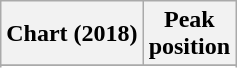<table class="wikitable plainrowheaders" style="text-align:center">
<tr>
<th scope="col">Chart (2018)</th>
<th scope="col">Peak<br> position</th>
</tr>
<tr>
</tr>
<tr>
</tr>
</table>
